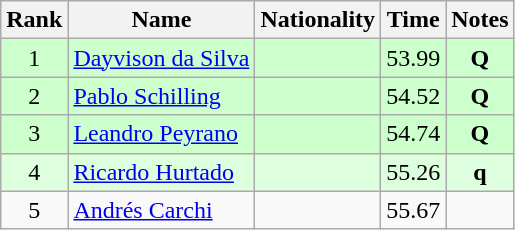<table class="wikitable sortable" style="text-align:center">
<tr>
<th>Rank</th>
<th>Name</th>
<th>Nationality</th>
<th>Time</th>
<th>Notes</th>
</tr>
<tr bgcolor=ccffcc>
<td align=center>1</td>
<td align=left><a href='#'>Dayvison da Silva</a></td>
<td align=left></td>
<td>53.99</td>
<td><strong>Q</strong></td>
</tr>
<tr bgcolor=ccffcc>
<td align=center>2</td>
<td align=left><a href='#'>Pablo Schilling</a></td>
<td align=left></td>
<td>54.52</td>
<td><strong>Q</strong></td>
</tr>
<tr bgcolor=ccffcc>
<td align=center>3</td>
<td align=left><a href='#'>Leandro Peyrano</a></td>
<td align=left></td>
<td>54.74</td>
<td><strong>Q</strong></td>
</tr>
<tr bgcolor=ddffdd>
<td align=center>4</td>
<td align=left><a href='#'>Ricardo Hurtado</a></td>
<td align=left></td>
<td>55.26</td>
<td><strong>q</strong></td>
</tr>
<tr>
<td align=center>5</td>
<td align=left><a href='#'>Andrés Carchi</a></td>
<td align=left></td>
<td>55.67</td>
<td></td>
</tr>
</table>
